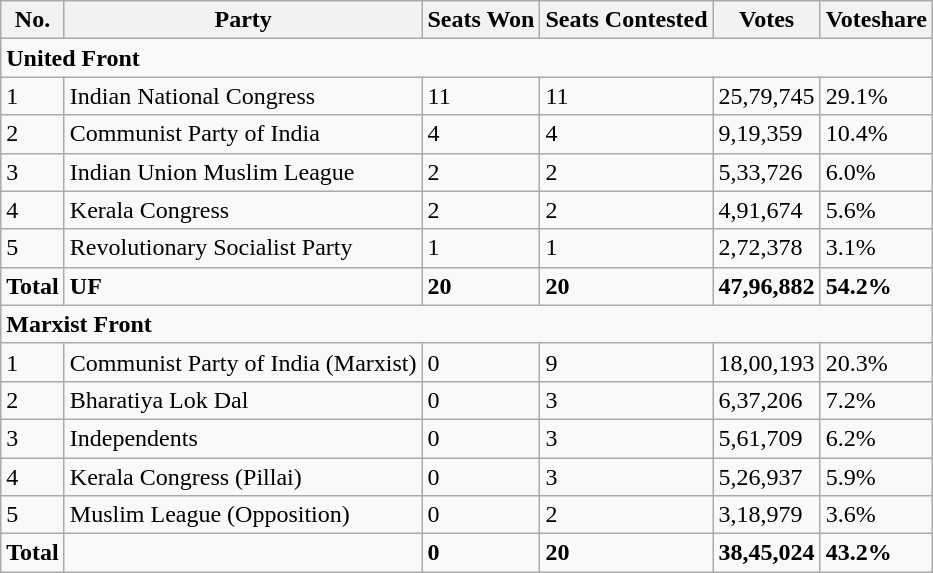<table class="wikitable sortable">
<tr>
<th>No.</th>
<th>Party</th>
<th>Seats Won</th>
<th>Seats Contested</th>
<th>Votes</th>
<th>Voteshare</th>
</tr>
<tr>
<td colspan="6"><strong>United Front</strong></td>
</tr>
<tr>
<td>1</td>
<td>Indian National Congress</td>
<td>11</td>
<td>11</td>
<td>25,79,745</td>
<td>29.1%</td>
</tr>
<tr>
<td>2</td>
<td>Communist Party of India</td>
<td>4</td>
<td>4</td>
<td>9,19,359</td>
<td>10.4%</td>
</tr>
<tr>
<td>3</td>
<td>Indian Union Muslim League</td>
<td>2</td>
<td>2</td>
<td>5,33,726</td>
<td>6.0%</td>
</tr>
<tr>
<td>4</td>
<td>Kerala Congress</td>
<td>2</td>
<td>2</td>
<td>4,91,674</td>
<td>5.6%</td>
</tr>
<tr>
<td>5</td>
<td>Revolutionary Socialist Party</td>
<td>1</td>
<td>1</td>
<td>2,72,378</td>
<td>3.1%</td>
</tr>
<tr>
<td><strong>Total</strong></td>
<td><strong>UF</strong></td>
<td><strong>20</strong></td>
<td><strong>20</strong></td>
<td><strong>47,96,882</strong></td>
<td><strong>54.2%</strong></td>
</tr>
<tr>
<td colspan="6"><strong>Marxist Front</strong></td>
</tr>
<tr>
<td>1</td>
<td>Communist Party of India (Marxist)</td>
<td>0</td>
<td>9</td>
<td>18,00,193</td>
<td>20.3%</td>
</tr>
<tr>
<td>2</td>
<td>Bharatiya Lok Dal</td>
<td>0</td>
<td>3</td>
<td>6,37,206</td>
<td>7.2%</td>
</tr>
<tr>
<td>3</td>
<td>Independents</td>
<td>0</td>
<td>3</td>
<td>5,61,709</td>
<td>6.2%</td>
</tr>
<tr>
<td>4</td>
<td>Kerala Congress (Pillai)</td>
<td>0</td>
<td>3</td>
<td>5,26,937</td>
<td>5.9%</td>
</tr>
<tr>
<td>5</td>
<td>Muslim League (Opposition)</td>
<td>0</td>
<td>2</td>
<td>3,18,979</td>
<td>3.6%</td>
</tr>
<tr>
<td><strong>Total</strong></td>
<td></td>
<td><strong>0</strong></td>
<td><strong>20</strong></td>
<td><strong>38,45,024</strong></td>
<td><strong>43.2%</strong></td>
</tr>
</table>
